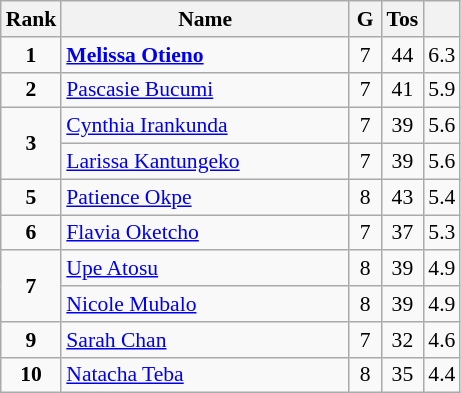<table class="wikitable" style="text-align:center; font-size:90%;">
<tr>
<th width=10px>Rank</th>
<th width=185px>Name</th>
<th width=15px>G</th>
<th width=10px>Tos</th>
<th width=10px></th>
</tr>
<tr>
<td><strong>1</strong></td>
<td align=left> <strong><a href='#'>Melissa Otieno</a></strong></td>
<td>7</td>
<td>44</td>
<td>6.3</td>
</tr>
<tr>
<td><strong>2</strong></td>
<td align=left> <a href='#'>Pascasie Bucumi</a></td>
<td>7</td>
<td>41</td>
<td>5.9</td>
</tr>
<tr>
<td rowspan=2><strong>3</strong></td>
<td align=left> <a href='#'>Cynthia Irankunda</a></td>
<td>7</td>
<td>39</td>
<td>5.6</td>
</tr>
<tr>
<td align=left> <a href='#'>Larissa Kantungeko</a></td>
<td>7</td>
<td>39</td>
<td>5.6</td>
</tr>
<tr>
<td><strong>5</strong></td>
<td align=left> <a href='#'>Patience Okpe</a></td>
<td>8</td>
<td>43</td>
<td>5.4</td>
</tr>
<tr>
<td><strong>6</strong></td>
<td align=left> <a href='#'>Flavia Oketcho</a></td>
<td>7</td>
<td>37</td>
<td>5.3</td>
</tr>
<tr>
<td rowspan=2><strong>7</strong></td>
<td align=left> <a href='#'>Upe Atosu</a></td>
<td>8</td>
<td>39</td>
<td>4.9</td>
</tr>
<tr>
<td align=left> <a href='#'>Nicole Mubalo</a></td>
<td>8</td>
<td>39</td>
<td>4.9</td>
</tr>
<tr>
<td><strong>9</strong></td>
<td align=left> <a href='#'>Sarah Chan</a></td>
<td>7</td>
<td>32</td>
<td>4.6</td>
</tr>
<tr>
<td><strong>10</strong></td>
<td align=left> <a href='#'>Natacha Teba</a></td>
<td>8</td>
<td>35</td>
<td>4.4</td>
</tr>
</table>
